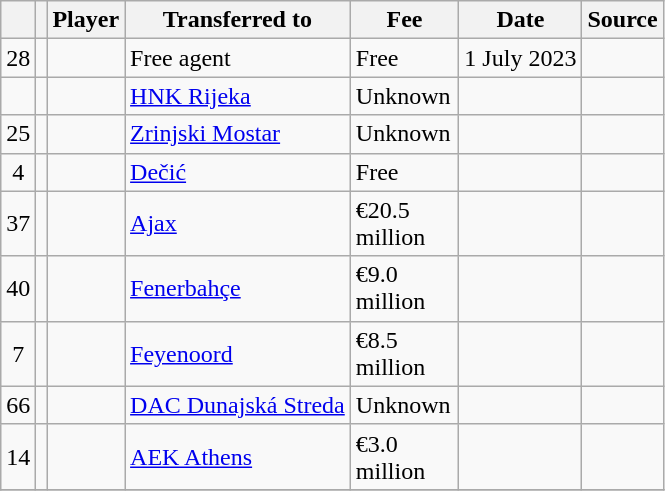<table class="wikitable plainrowheaders sortable">
<tr>
<th></th>
<th></th>
<th scope=col>Player</th>
<th>Transferred to</th>
<th !scope=col; style="width: 65px;">Fee</th>
<th scope=col>Date</th>
<th scope=col>Source</th>
</tr>
<tr>
<td align=center>28</td>
<td align=center></td>
<td></td>
<td>Free agent</td>
<td>Free</td>
<td>1 July 2023</td>
<td></td>
</tr>
<tr>
<td align=center></td>
<td align=center></td>
<td></td>
<td> <a href='#'>HNK Rijeka</a></td>
<td>Unknown</td>
<td></td>
<td></td>
</tr>
<tr>
<td align=center>25</td>
<td align=center></td>
<td></td>
<td> <a href='#'>Zrinjski Mostar</a></td>
<td>Unknown</td>
<td></td>
<td></td>
</tr>
<tr>
<td align=center>4</td>
<td align=center></td>
<td></td>
<td> <a href='#'>Dečić</a></td>
<td>Free</td>
<td></td>
<td></td>
</tr>
<tr>
<td align=center>37</td>
<td align=center></td>
<td></td>
<td> <a href='#'>Ajax</a></td>
<td>€20.5 million</td>
<td></td>
<td></td>
</tr>
<tr>
<td align=center>40</td>
<td align=center></td>
<td></td>
<td> <a href='#'>Fenerbahçe</a></td>
<td>€9.0 million</td>
<td></td>
<td></td>
</tr>
<tr>
<td align=center>7</td>
<td align=center></td>
<td></td>
<td> <a href='#'>Feyenoord</a></td>
<td>€8.5 million</td>
<td></td>
<td></td>
</tr>
<tr>
<td align=center>66</td>
<td align=center></td>
<td></td>
<td> <a href='#'>DAC Dunajská Streda</a></td>
<td>Unknown</td>
<td></td>
<td></td>
</tr>
<tr>
<td align=center>14</td>
<td align=center></td>
<td></td>
<td> <a href='#'>AEK Athens</a></td>
<td>€3.0 million</td>
<td></td>
<td></td>
</tr>
<tr>
</tr>
</table>
